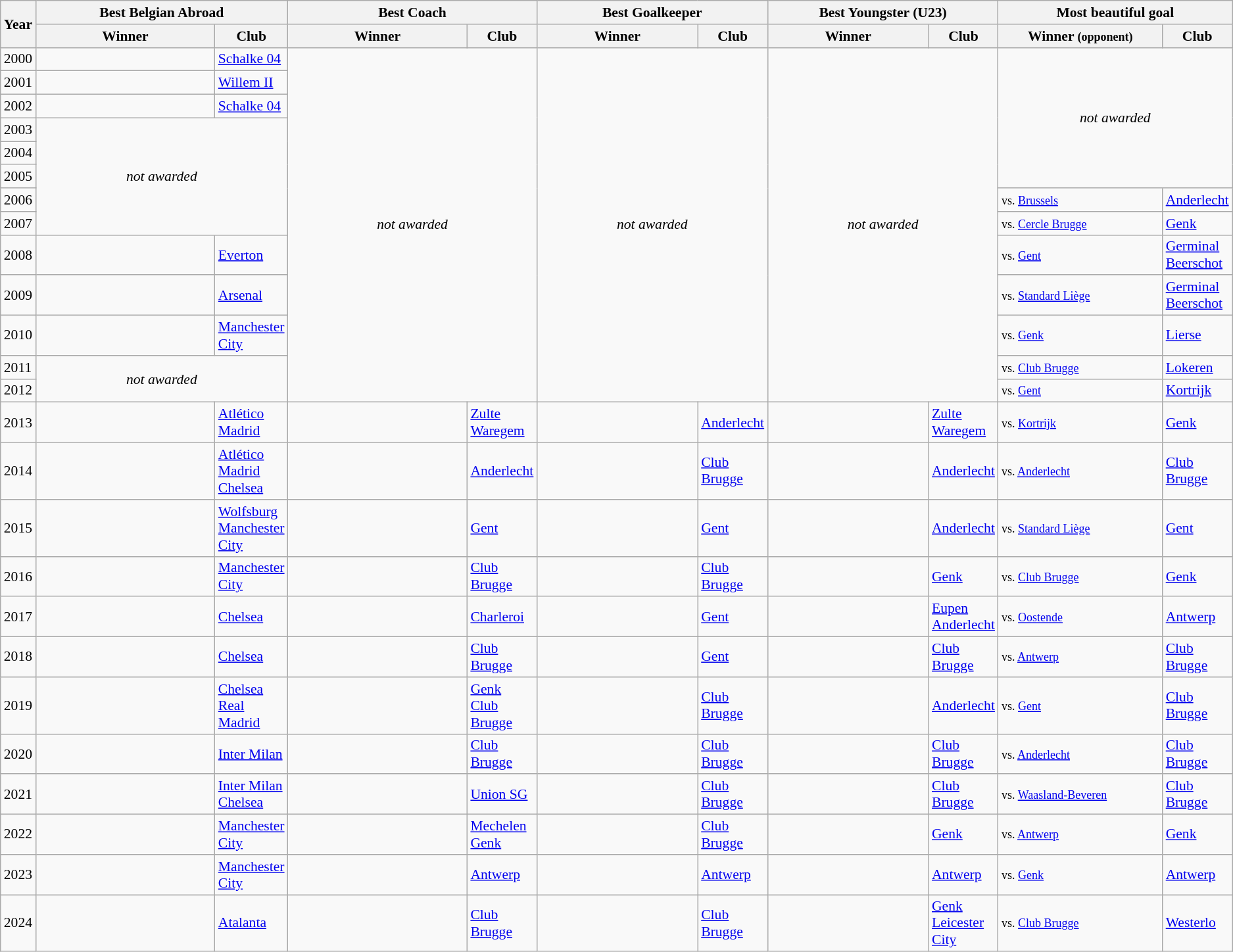<table class="wikitable sortable" style="font-size:90%">
<tr>
<th rowspan="2">Year</th>
<th colspan="2">Best Belgian Abroad</th>
<th colspan="2">Best Coach</th>
<th colspan="2">Best Goalkeeper</th>
<th colspan="2">Best Youngster (U23)</th>
<th colspan="3">Most beautiful goal</th>
</tr>
<tr>
<th style="width: 17em" align="left">Winner</th>
<th>Club</th>
<th style="width: 17em" align="left">Winner</th>
<th>Club</th>
<th style="width: 15em" align="left">Winner</th>
<th>Club</th>
<th style="width: 15em" align="left">Winner</th>
<th>Club</th>
<th style="width: 15em" align="left">Winner <small>(opponent)</small></th>
<th>Club</th>
</tr>
<tr>
<td>2000</td>
<td></td>
<td> <a href='#'>Schalke 04</a></td>
<td rowspan=13 colspan=2 align=center><em>not awarded</em></td>
<td rowspan=13 colspan=2 align=center><em>not awarded</em></td>
<td rowspan=13 colspan=2 align=center><em>not awarded</em></td>
<td rowspan=6 colspan=2 align=center><em>not awarded</em></td>
</tr>
<tr>
<td>2001</td>
<td></td>
<td> <a href='#'>Willem II</a></td>
</tr>
<tr>
<td>2002</td>
<td></td>
<td> <a href='#'>Schalke 04</a></td>
</tr>
<tr>
<td>2003</td>
<td rowspan=5 colspan=2  align=center><em>not awarded</em></td>
</tr>
<tr>
<td>2004</td>
</tr>
<tr>
<td>2005</td>
</tr>
<tr>
<td>2006</td>
<td> <small>vs. <a href='#'>Brussels</a></small></td>
<td><a href='#'>Anderlecht</a></td>
</tr>
<tr>
<td>2007</td>
<td> <small>vs. <a href='#'>Cercle Brugge</a></small></td>
<td><a href='#'>Genk</a></td>
</tr>
<tr>
<td>2008</td>
<td></td>
<td> <a href='#'>Everton</a></td>
<td> <small>vs. <a href='#'>Gent</a></small></td>
<td><a href='#'>Germinal Beerschot</a></td>
</tr>
<tr>
<td>2009</td>
<td></td>
<td> <a href='#'>Arsenal</a></td>
<td> <small>vs. <a href='#'>Standard Liège</a></small></td>
<td><a href='#'>Germinal Beerschot</a></td>
</tr>
<tr>
<td>2010</td>
<td></td>
<td> <a href='#'>Manchester City</a></td>
<td> <small>vs. <a href='#'>Genk</a></small></td>
<td><a href='#'>Lierse</a></td>
</tr>
<tr>
<td>2011</td>
<td colspan=2 rowspan=2 align=center><em>not awarded</em></td>
<td> <small>vs. <a href='#'>Club Brugge</a></small></td>
<td><a href='#'>Lokeren</a></td>
</tr>
<tr>
<td>2012</td>
<td> <small>vs. <a href='#'>Gent</a></small></td>
<td><a href='#'>Kortrijk</a></td>
</tr>
<tr>
<td>2013</td>
<td></td>
<td> <a href='#'>Atlético Madrid</a></td>
<td></td>
<td><a href='#'>Zulte Waregem</a></td>
<td></td>
<td><a href='#'>Anderlecht</a></td>
<td></td>
<td><a href='#'>Zulte Waregem</a></td>
<td> <small>vs. <a href='#'>Kortrijk</a></small></td>
<td><a href='#'>Genk</a></td>
</tr>
<tr>
<td>2014</td>
<td></td>
<td> <a href='#'>Atlético Madrid</a><br> <a href='#'>Chelsea</a></td>
<td></td>
<td><a href='#'>Anderlecht</a></td>
<td></td>
<td><a href='#'>Club Brugge</a></td>
<td></td>
<td><a href='#'>Anderlecht</a></td>
<td> <small>vs. <a href='#'>Anderlecht</a></small></td>
<td><a href='#'>Club Brugge</a></td>
</tr>
<tr>
<td>2015</td>
<td></td>
<td> <a href='#'>Wolfsburg</a><br> <a href='#'>Manchester City</a></td>
<td></td>
<td><a href='#'>Gent</a></td>
<td></td>
<td><a href='#'>Gent</a></td>
<td></td>
<td><a href='#'>Anderlecht</a></td>
<td> <small>vs. <a href='#'>Standard Liège</a></small></td>
<td><a href='#'>Gent</a></td>
</tr>
<tr>
<td>2016</td>
<td></td>
<td> <a href='#'>Manchester City</a></td>
<td></td>
<td><a href='#'>Club Brugge</a></td>
<td></td>
<td><a href='#'>Club Brugge</a></td>
<td></td>
<td><a href='#'>Genk</a></td>
<td> <small>vs. <a href='#'>Club Brugge</a></small></td>
<td><a href='#'>Genk</a></td>
</tr>
<tr>
<td>2017</td>
<td></td>
<td> <a href='#'>Chelsea</a></td>
<td></td>
<td><a href='#'>Charleroi</a></td>
<td></td>
<td><a href='#'>Gent</a></td>
<td></td>
<td><a href='#'>Eupen</a><br><a href='#'>Anderlecht</a></td>
<td> <small>vs. <a href='#'>Oostende</a></small></td>
<td><a href='#'>Antwerp</a></td>
</tr>
<tr>
<td>2018</td>
<td></td>
<td> <a href='#'>Chelsea</a></td>
<td></td>
<td><a href='#'>Club Brugge</a></td>
<td></td>
<td><a href='#'>Gent</a></td>
<td></td>
<td><a href='#'>Club Brugge</a></td>
<td> <small>vs. <a href='#'>Antwerp</a></small></td>
<td><a href='#'>Club Brugge</a></td>
</tr>
<tr>
<td>2019</td>
<td></td>
<td> <a href='#'>Chelsea</a><br> <a href='#'>Real Madrid</a></td>
<td></td>
<td><a href='#'>Genk</a><br><a href='#'>Club Brugge</a></td>
<td></td>
<td><a href='#'>Club Brugge</a></td>
<td></td>
<td><a href='#'>Anderlecht</a></td>
<td> <small>vs. <a href='#'>Gent</a></small></td>
<td><a href='#'>Club Brugge</a></td>
</tr>
<tr>
<td>2020</td>
<td></td>
<td> <a href='#'>Inter Milan</a></td>
<td></td>
<td><a href='#'>Club Brugge</a></td>
<td></td>
<td><a href='#'>Club Brugge</a></td>
<td></td>
<td><a href='#'>Club Brugge</a></td>
<td> <small>vs. <a href='#'>Anderlecht</a></small></td>
<td><a href='#'>Club Brugge</a></td>
</tr>
<tr>
<td>2021</td>
<td></td>
<td> <a href='#'>Inter Milan</a><br> <a href='#'>Chelsea</a></td>
<td></td>
<td><a href='#'>Union SG</a></td>
<td></td>
<td><a href='#'>Club Brugge</a></td>
<td></td>
<td><a href='#'>Club Brugge</a></td>
<td> <small>vs. <a href='#'>Waasland-Beveren</a></small></td>
<td><a href='#'>Club Brugge</a></td>
</tr>
<tr>
<td>2022</td>
<td></td>
<td> <a href='#'>Manchester City</a></td>
<td></td>
<td><a href='#'>Mechelen</a><br><a href='#'>Genk</a></td>
<td></td>
<td><a href='#'>Club Brugge</a></td>
<td></td>
<td><a href='#'>Genk</a></td>
<td> <small>vs. <a href='#'>Antwerp</a></small></td>
<td><a href='#'>Genk</a></td>
</tr>
<tr>
<td>2023</td>
<td></td>
<td> <a href='#'>Manchester City</a></td>
<td></td>
<td><a href='#'>Antwerp</a></td>
<td></td>
<td><a href='#'>Antwerp</a></td>
<td></td>
<td><a href='#'>Antwerp</a></td>
<td> <small>vs. <a href='#'>Genk</a></small></td>
<td><a href='#'>Antwerp</a></td>
</tr>
<tr>
<td>2024</td>
<td></td>
<td> <a href='#'>Atalanta</a></td>
<td></td>
<td><a href='#'>Club Brugge</a></td>
<td></td>
<td><a href='#'>Club Brugge</a></td>
<td></td>
<td><a href='#'>Genk</a><br> <a href='#'>Leicester City</a></td>
<td> <small>vs. <a href='#'>Club Brugge</a></small></td>
<td><a href='#'>Westerlo</a></td>
</tr>
</table>
